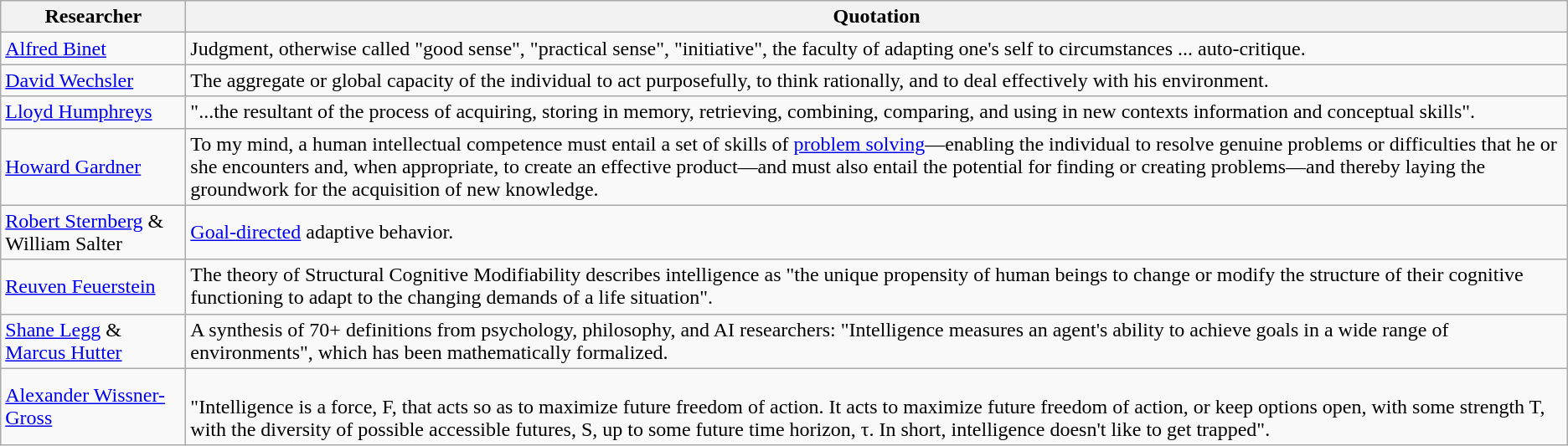<table class="wikitable">
<tr>
<th style="width:140px;">Researcher</th>
<th>Quotation</th>
</tr>
<tr>
<td><a href='#'>Alfred Binet</a></td>
<td>Judgment, otherwise called "good sense", "practical sense", "initiative", the faculty of adapting one's self to circumstances ... auto-critique.</td>
</tr>
<tr>
<td><a href='#'>David Wechsler</a></td>
<td>The aggregate or global capacity of the individual to act purposefully, to think rationally, and to deal effectively with his environment.</td>
</tr>
<tr>
<td><a href='#'>Lloyd Humphreys</a></td>
<td>"...the resultant of the process of acquiring, storing in memory, retrieving, combining, comparing, and using in new contexts information and conceptual skills".</td>
</tr>
<tr>
<td><a href='#'>Howard Gardner</a></td>
<td>To my mind, a human intellectual competence must entail a set of skills of <a href='#'>problem solving</a>—enabling the individual to resolve genuine problems or difficulties that he or she encounters and, when appropriate, to create an effective product—and must also entail the potential for finding or creating problems—and thereby laying the groundwork for the acquisition of new knowledge.</td>
</tr>
<tr>
<td><a href='#'>Robert Sternberg</a> & William Salter</td>
<td><a href='#'>Goal-directed</a> adaptive behavior.</td>
</tr>
<tr>
<td><a href='#'>Reuven Feuerstein</a></td>
<td>The theory of Structural Cognitive Modifiability describes intelligence as "the unique propensity of human beings to change or modify the structure of their cognitive functioning to adapt to the changing demands of a life situation".</td>
</tr>
<tr>
<td><a href='#'>Shane Legg</a> & <a href='#'>Marcus Hutter</a></td>
<td>A synthesis of 70+ definitions from psychology, philosophy, and AI researchers: "Intelligence measures an agent's ability to achieve goals in a wide range of environments", which has been mathematically formalized.</td>
</tr>
<tr>
<td><a href='#'>Alexander Wissner-Gross</a></td>
<td><br>"Intelligence is a force, F, that acts so as to maximize future freedom of action. It acts to maximize future freedom of action, or keep options open, with some strength T, with the diversity of possible accessible futures, S, up to some future time horizon, τ. In short, intelligence doesn't like to get trapped".</td>
</tr>
</table>
